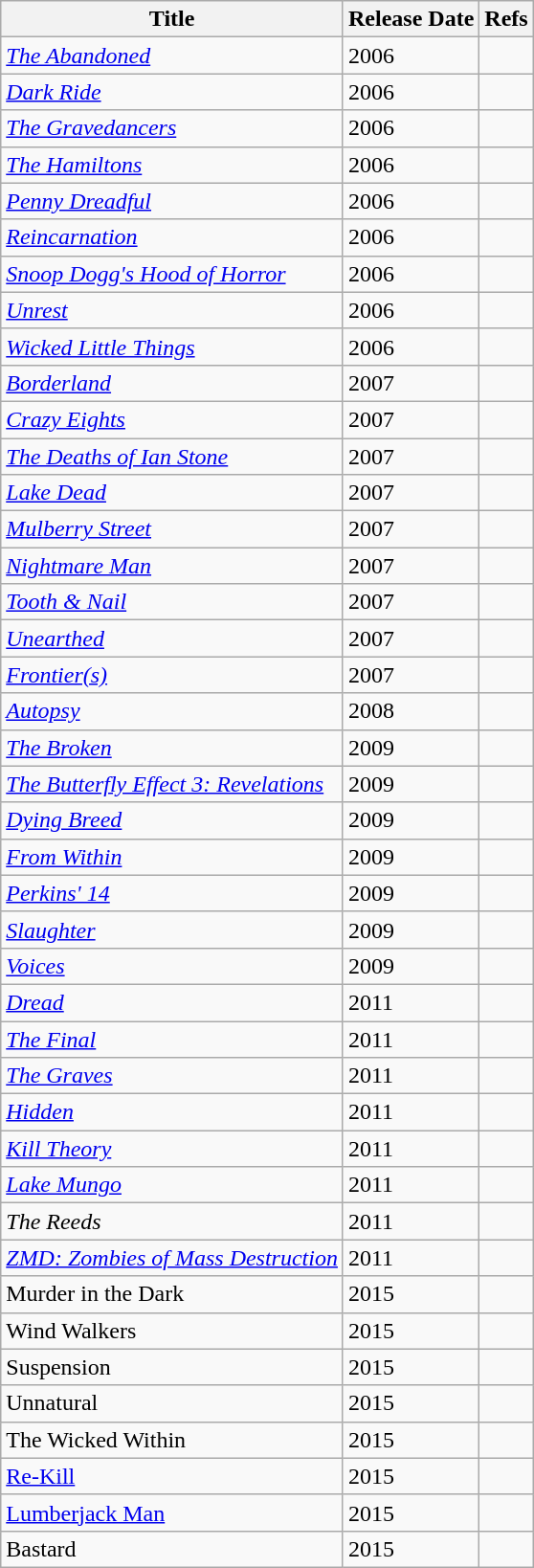<table class="wikitable">
<tr>
<th>Title</th>
<th>Release Date</th>
<th>Refs</th>
</tr>
<tr>
<td><em><a href='#'>The Abandoned</a></em></td>
<td>2006</td>
<td></td>
</tr>
<tr>
<td><em><a href='#'>Dark Ride</a></em></td>
<td>2006</td>
<td></td>
</tr>
<tr>
<td><em><a href='#'>The Gravedancers</a></em></td>
<td>2006</td>
<td></td>
</tr>
<tr>
<td><em><a href='#'>The Hamiltons</a></em></td>
<td>2006</td>
<td></td>
</tr>
<tr>
<td><em><a href='#'>Penny Dreadful</a></em></td>
<td>2006</td>
<td></td>
</tr>
<tr>
<td><em><a href='#'>Reincarnation</a></em></td>
<td>2006</td>
<td></td>
</tr>
<tr>
<td><em><a href='#'>Snoop Dogg's Hood of Horror</a></em></td>
<td>2006</td>
<td></td>
</tr>
<tr>
<td><em><a href='#'>Unrest</a></em></td>
<td>2006</td>
<td></td>
</tr>
<tr>
<td><em><a href='#'>Wicked Little Things</a></em></td>
<td>2006</td>
<td></td>
</tr>
<tr>
<td><em><a href='#'>Borderland</a></em></td>
<td>2007</td>
<td></td>
</tr>
<tr>
<td><em><a href='#'>Crazy Eights</a></em></td>
<td>2007</td>
<td></td>
</tr>
<tr>
<td><em><a href='#'>The Deaths of Ian Stone</a></em></td>
<td>2007</td>
<td></td>
</tr>
<tr>
<td><em><a href='#'>Lake Dead</a></em></td>
<td>2007</td>
<td></td>
</tr>
<tr>
<td><em><a href='#'>Mulberry Street</a></em></td>
<td>2007</td>
<td></td>
</tr>
<tr>
<td><em><a href='#'>Nightmare Man</a></em></td>
<td>2007</td>
<td></td>
</tr>
<tr>
<td><em><a href='#'>Tooth & Nail</a></em></td>
<td>2007</td>
<td></td>
</tr>
<tr>
<td><em><a href='#'>Unearthed</a></em></td>
<td>2007</td>
<td></td>
</tr>
<tr>
<td><em><a href='#'>Frontier(s)</a></em></td>
<td>2007</td>
<td></td>
</tr>
<tr>
<td><em><a href='#'>Autopsy</a></em></td>
<td>2008</td>
<td></td>
</tr>
<tr>
<td><em><a href='#'>The Broken</a></em></td>
<td>2009</td>
<td></td>
</tr>
<tr>
<td><em><a href='#'>The Butterfly Effect 3: Revelations</a></em></td>
<td>2009</td>
<td></td>
</tr>
<tr>
<td><em><a href='#'>Dying Breed</a></em></td>
<td>2009</td>
<td></td>
</tr>
<tr>
<td><em><a href='#'>From Within</a></em></td>
<td>2009</td>
<td></td>
</tr>
<tr>
<td><em><a href='#'>Perkins' 14</a></em></td>
<td>2009</td>
<td></td>
</tr>
<tr>
<td><em><a href='#'>Slaughter</a></em></td>
<td>2009</td>
<td></td>
</tr>
<tr>
<td><em><a href='#'>Voices</a></em></td>
<td>2009</td>
<td></td>
</tr>
<tr>
<td><em><a href='#'>Dread</a></em></td>
<td>2011</td>
<td></td>
</tr>
<tr>
<td><em><a href='#'>The Final</a></em></td>
<td>2011</td>
<td></td>
</tr>
<tr>
<td><em><a href='#'>The Graves</a></em></td>
<td>2011</td>
<td></td>
</tr>
<tr>
<td><em><a href='#'>Hidden</a></em></td>
<td>2011</td>
<td></td>
</tr>
<tr>
<td><em><a href='#'>Kill Theory</a></em></td>
<td>2011</td>
<td></td>
</tr>
<tr>
<td><em><a href='#'>Lake Mungo</a></em></td>
<td>2011</td>
<td></td>
</tr>
<tr>
<td><em>The Reeds</em></td>
<td>2011</td>
<td></td>
</tr>
<tr>
<td><em><a href='#'>ZMD: Zombies of Mass Destruction</a></em></td>
<td>2011</td>
<td></td>
</tr>
<tr>
<td>Murder in the Dark</td>
<td>2015</td>
<td></td>
</tr>
<tr>
<td>Wind Walkers</td>
<td>2015</td>
<td></td>
</tr>
<tr>
<td>Suspension</td>
<td>2015</td>
<td></td>
</tr>
<tr>
<td>Unnatural</td>
<td>2015</td>
<td></td>
</tr>
<tr>
<td>The Wicked Within</td>
<td>2015</td>
<td></td>
</tr>
<tr>
<td><a href='#'>Re-Kill</a></td>
<td>2015</td>
<td></td>
</tr>
<tr>
<td><a href='#'>Lumberjack Man</a></td>
<td>2015</td>
<td></td>
</tr>
<tr>
<td>Bastard</td>
<td>2015</td>
<td></td>
</tr>
</table>
